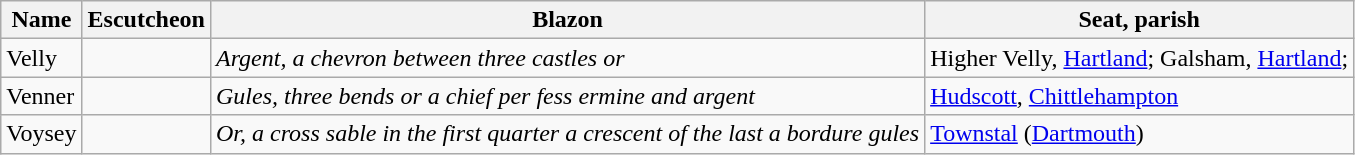<table class="wikitable">
<tr>
<th>Name</th>
<th>Escutcheon</th>
<th>Blazon</th>
<th>Seat, parish</th>
</tr>
<tr>
<td>Velly</td>
<td></td>
<td><em>Argent, a chevron between three castles or</em></td>
<td>Higher Velly, <a href='#'>Hartland</a>; Galsham, <a href='#'>Hartland</a>;</td>
</tr>
<tr>
<td>Venner</td>
<td></td>
<td><em>Gules, three bends or a chief per fess ermine and argent</em></td>
<td><a href='#'>Hudscott</a>, <a href='#'>Chittlehampton</a></td>
</tr>
<tr>
<td>Voysey</td>
<td></td>
<td><em>Or, a cross sable in the first quarter a crescent of the last a bordure gules</em></td>
<td><a href='#'>Townstal</a> (<a href='#'>Dartmouth</a>)</td>
</tr>
</table>
